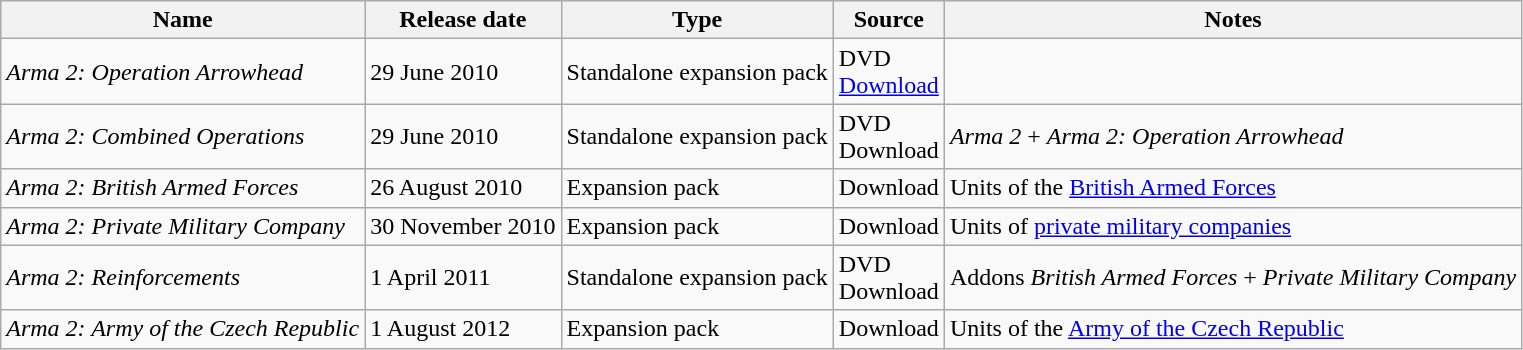<table class="wikitable">
<tr>
<th>Name</th>
<th>Release date</th>
<th>Type</th>
<th>Source</th>
<th>Notes</th>
</tr>
<tr>
<td><em>Arma 2: Operation Arrowhead</em></td>
<td>29 June 2010</td>
<td>Standalone expansion pack</td>
<td>DVD<br><a href='#'>Download</a></td>
<td></td>
</tr>
<tr>
<td><em>Arma 2: Combined Operations</em></td>
<td>29 June 2010</td>
<td>Standalone expansion pack</td>
<td>DVD<br>Download</td>
<td><em>Arma 2</em> + <em>Arma 2: Operation Arrowhead</em></td>
</tr>
<tr>
<td><em>Arma 2: British Armed Forces</em></td>
<td>26 August 2010</td>
<td>Expansion pack</td>
<td>Download</td>
<td>Units of the <a href='#'>British Armed Forces</a></td>
</tr>
<tr>
<td><em>Arma 2: Private Military Company</em></td>
<td>30 November 2010</td>
<td>Expansion pack</td>
<td>Download</td>
<td>Units of <a href='#'>private military companies</a></td>
</tr>
<tr>
<td><em>Arma 2: Reinforcements</em></td>
<td>1 April 2011</td>
<td>Standalone expansion pack</td>
<td>DVD<br>Download</td>
<td>Addons <em>British Armed Forces</em> + <em>Private Military Company</em></td>
</tr>
<tr>
<td><em>Arma 2: Army of the Czech Republic</em></td>
<td>1 August 2012</td>
<td>Expansion pack</td>
<td>Download</td>
<td>Units of the <a href='#'>Army of the Czech Republic</a></td>
</tr>
</table>
